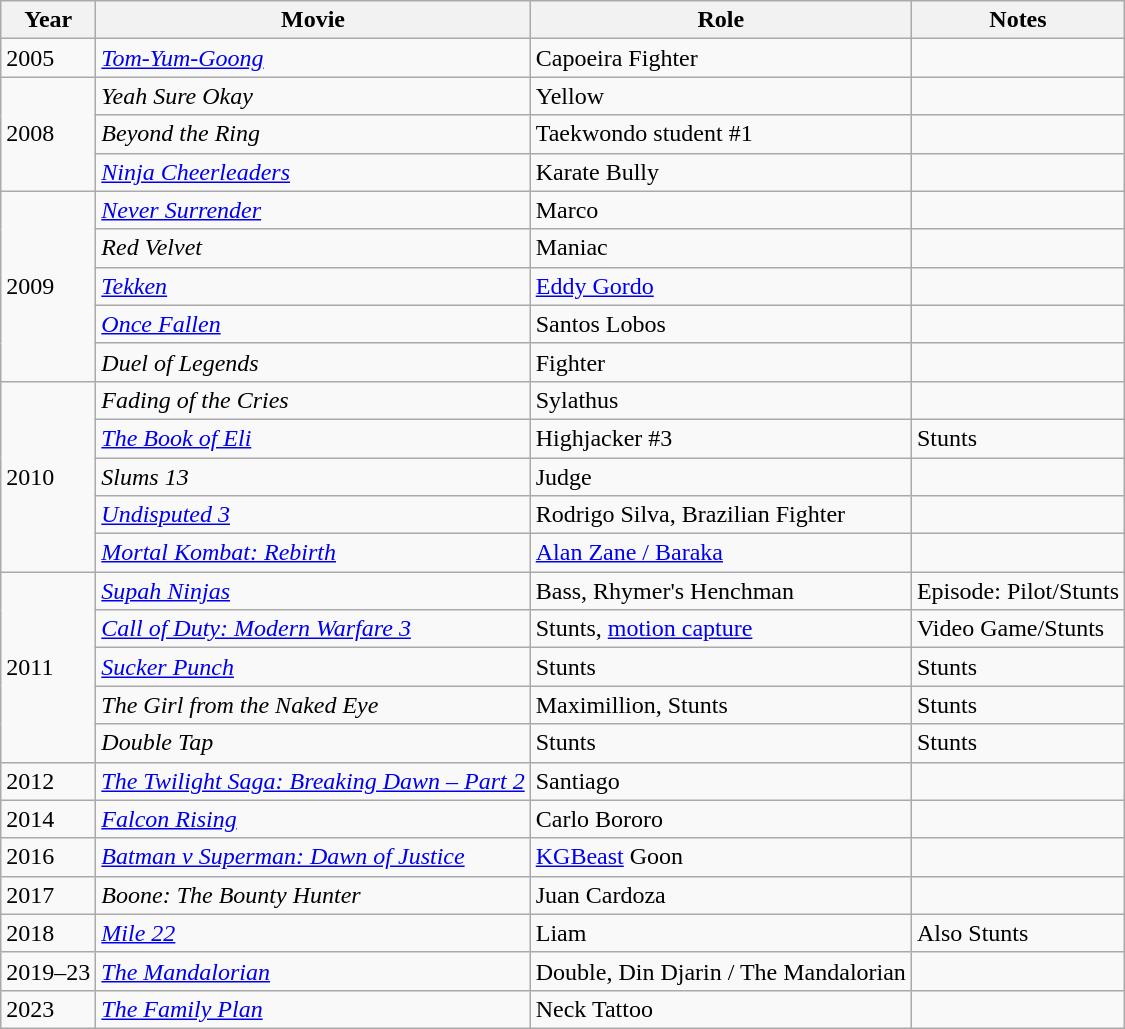<table class="wikitable">
<tr>
<th>Year</th>
<th>Movie</th>
<th>Role</th>
<th>Notes</th>
</tr>
<tr>
<td>2005</td>
<td><em><a href='#'>Tom-Yum-Goong</a></em></td>
<td>Capoeira Fighter</td>
<td></td>
</tr>
<tr>
<td rowspan="3">2008</td>
<td><em>Yeah Sure Okay</em></td>
<td>Yellow</td>
<td></td>
</tr>
<tr>
<td><em>Beyond the Ring</em></td>
<td>Taekwondo student #1</td>
<td></td>
</tr>
<tr>
<td><em><a href='#'>Ninja Cheerleaders</a></em></td>
<td>Karate Bully</td>
<td></td>
</tr>
<tr>
<td rowspan="5">2009</td>
<td><em><a href='#'>Never Surrender</a></em></td>
<td>Marco</td>
<td></td>
</tr>
<tr>
<td><em>Red Velvet</em></td>
<td>Maniac</td>
<td></td>
</tr>
<tr>
<td><em><a href='#'>Tekken</a></em></td>
<td><a href='#'>Eddy Gordo</a></td>
<td></td>
</tr>
<tr>
<td><em><a href='#'>Once Fallen</a></em></td>
<td>Santos Lobos</td>
<td></td>
</tr>
<tr>
<td><em>Duel of Legends</em></td>
<td>Fighter</td>
<td></td>
</tr>
<tr>
<td rowspan="5">2010</td>
<td><em>Fading of the Cries</em></td>
<td>Sylathus</td>
<td></td>
</tr>
<tr>
<td><em><a href='#'>The Book of Eli</a></em></td>
<td>Highjacker #3</td>
<td>Stunts</td>
</tr>
<tr>
<td><em>Slums 13</em></td>
<td>Judge</td>
<td></td>
</tr>
<tr>
<td><em><a href='#'>Undisputed 3</a></em></td>
<td>Rodrigo Silva, Brazilian Fighter</td>
<td></td>
</tr>
<tr>
<td><em><a href='#'>Mortal Kombat: Rebirth</a></em></td>
<td><a href='#'>Alan Zane / Baraka</a></td>
<td></td>
</tr>
<tr>
<td rowspan="5">2011</td>
<td><em><a href='#'>Supah Ninjas</a></em></td>
<td>Bass, Rhymer's Henchman</td>
<td>Episode: Pilot/Stunts</td>
</tr>
<tr>
<td><em><a href='#'>Call of Duty: Modern Warfare 3</a></em></td>
<td>Stunts, <a href='#'>motion capture</a></td>
<td>Video Game/Stunts</td>
</tr>
<tr>
<td><em><a href='#'>Sucker Punch</a></em></td>
<td>Stunts</td>
<td>Stunts</td>
</tr>
<tr>
<td><em>The Girl from the Naked Eye</em></td>
<td>Maximillion, Stunts</td>
<td>Stunts</td>
</tr>
<tr>
<td><em>Double Tap</em></td>
<td>Stunts</td>
<td>Stunts</td>
</tr>
<tr>
<td>2012</td>
<td><em><a href='#'>The Twilight Saga: Breaking Dawn – Part 2</a></em></td>
<td>Santiago</td>
<td></td>
</tr>
<tr>
<td>2014</td>
<td><em><a href='#'>Falcon Rising</a></em></td>
<td>Carlo Bororo</td>
<td></td>
</tr>
<tr>
<td>2016</td>
<td><em><a href='#'>Batman v Superman: Dawn of Justice</a></em></td>
<td><a href='#'>KGBeast</a> Goon</td>
<td></td>
</tr>
<tr>
<td>2017</td>
<td><em>Boone: The Bounty Hunter</em></td>
<td>Juan Cardoza</td>
<td></td>
</tr>
<tr>
<td>2018</td>
<td><em><a href='#'>Mile 22</a></em></td>
<td>Liam</td>
<td>Also Stunts</td>
</tr>
<tr>
<td>2019–23</td>
<td><em><a href='#'>The Mandalorian</a></em></td>
<td>Double, Din Djarin / The Mandalorian</td>
<td></td>
</tr>
<tr>
<td>2023</td>
<td><em><a href='#'>The Family Plan</a></em></td>
<td>Neck Tattoo</td>
<td></td>
</tr>
</table>
